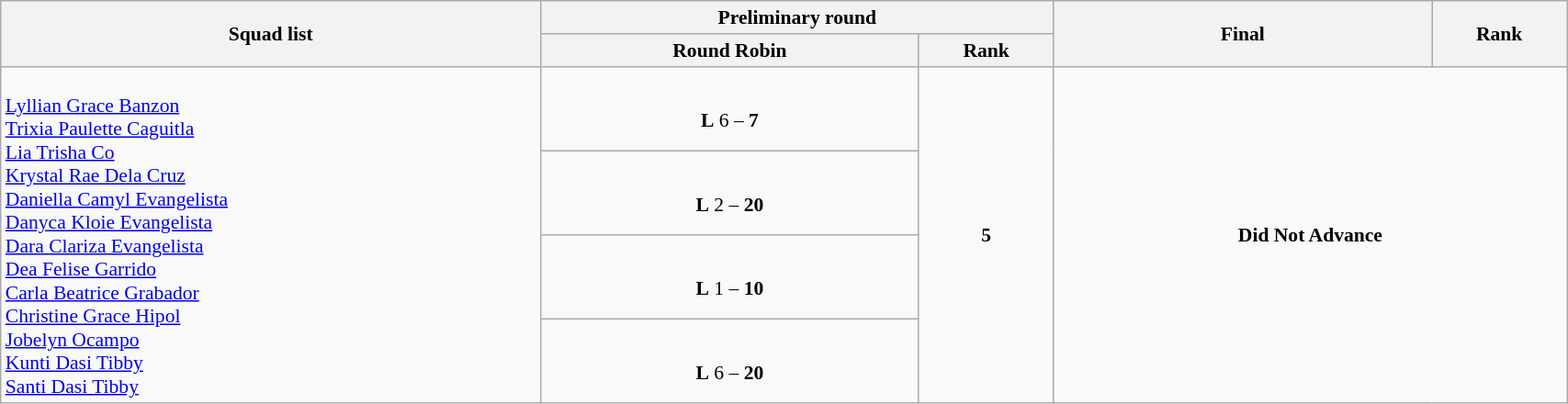<table class="wikitable" width="90%" style="text-align:left; font-size:90%">
<tr>
<th rowspan="2" width="20%">Squad list</th>
<th colspan="2">Preliminary round</th>
<th rowspan="2" width="14%">Final</th>
<th rowspan="2" width="5%">Rank</th>
</tr>
<tr>
<th width="14%">Round Robin</th>
<th width="5%">Rank</th>
</tr>
<tr>
<td rowspan="4"><br><a href='#'>Lyllian Grace Banzon</a><br>
<a href='#'>Trixia Paulette Caguitla</a><br>
<a href='#'>Lia Trisha Co</a><br>
<a href='#'>Krystal Rae Dela Cruz</a> <br>
<a href='#'>Daniella Camyl Evangelista</a> <br>
<a href='#'>Danyca Kloie Evangelista</a> <br>
<a href='#'>Dara Clariza Evangelista</a><br>
<a href='#'>Dea Felise Garrido</a><br>
<a href='#'>Carla Beatrice Grabador</a><br>
<a href='#'>Christine Grace Hipol</a><br>
<a href='#'>Jobelyn Ocampo</a><br>
<a href='#'>Kunti Dasi Tibby</a> <br>
<a href='#'>Santi Dasi Tibby</a></td>
<td align=center><br> <strong>L</strong> 6 – <strong>7</strong></td>
<td rowspan=4 align=center><strong>5</strong></td>
<td rowspan=4 align=center colspan=2><strong>Did Not Advance</strong></td>
</tr>
<tr>
<td align=center><br> <strong>L</strong> 2 – <strong>20</strong></td>
</tr>
<tr>
<td align=center><br> <strong>L</strong> 1 – <strong>10</strong></td>
</tr>
<tr>
<td align=center><br> <strong>L</strong> 6 – <strong>20</strong></td>
</tr>
</table>
